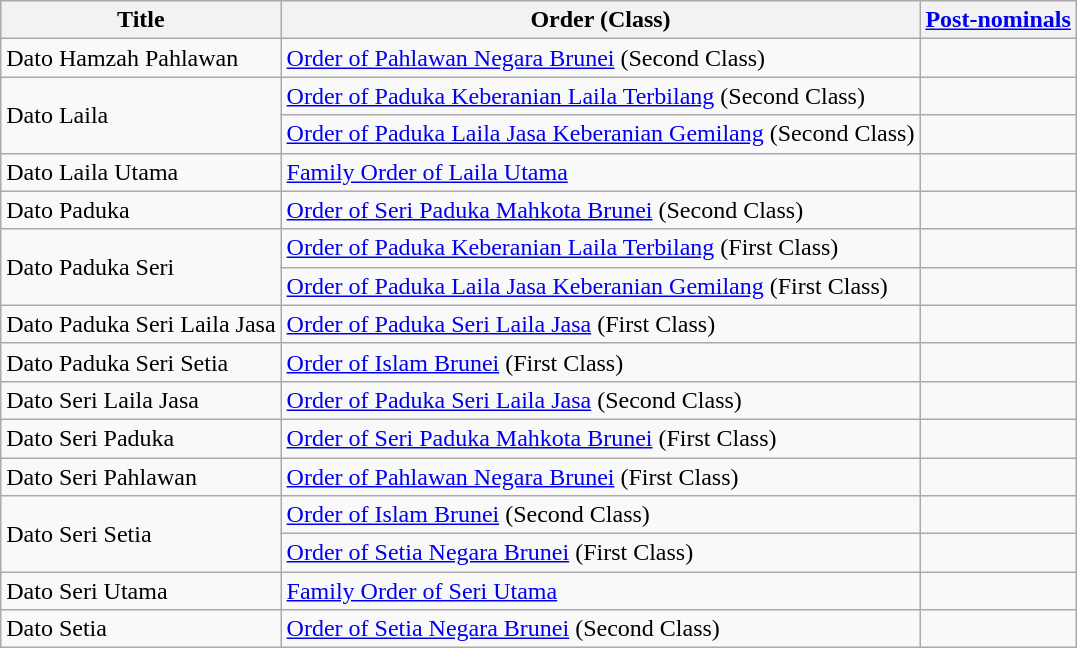<table class="wikitable sortable">
<tr>
<th>Title</th>
<th>Order (Class)</th>
<th><a href='#'>Post-nominals</a></th>
</tr>
<tr>
<td>Dato Hamzah Pahlawan</td>
<td><a href='#'>Order of Pahlawan Negara Brunei</a> (Second Class)</td>
<td></td>
</tr>
<tr>
<td rowspan="2">Dato Laila</td>
<td><a href='#'>Order of Paduka Keberanian Laila Terbilang</a> (Second Class)</td>
<td></td>
</tr>
<tr>
<td><a href='#'>Order of Paduka Laila Jasa Keberanian Gemilang</a> (Second Class)</td>
<td></td>
</tr>
<tr>
<td>Dato Laila Utama</td>
<td><a href='#'>Family Order of Laila Utama</a></td>
<td></td>
</tr>
<tr>
<td>Dato Paduka</td>
<td><a href='#'>Order of Seri Paduka Mahkota Brunei</a> (Second Class)</td>
<td></td>
</tr>
<tr>
<td rowspan="2">Dato Paduka Seri</td>
<td><a href='#'>Order of Paduka Keberanian Laila Terbilang</a> (First Class)</td>
<td></td>
</tr>
<tr>
<td><a href='#'>Order of Paduka Laila Jasa Keberanian Gemilang</a> (First Class)</td>
<td></td>
</tr>
<tr>
<td>Dato Paduka Seri Laila Jasa</td>
<td><a href='#'>Order of Paduka Seri Laila Jasa</a> (First Class)</td>
<td></td>
</tr>
<tr>
<td>Dato Paduka Seri Setia</td>
<td><a href='#'>Order of Islam Brunei</a> (First Class)</td>
<td></td>
</tr>
<tr>
<td>Dato Seri Laila Jasa</td>
<td><a href='#'>Order of Paduka Seri Laila Jasa</a> (Second Class)</td>
<td></td>
</tr>
<tr>
<td>Dato Seri Paduka</td>
<td><a href='#'>Order of Seri Paduka Mahkota Brunei</a> (First Class)</td>
<td></td>
</tr>
<tr>
<td>Dato Seri Pahlawan</td>
<td><a href='#'>Order of Pahlawan Negara Brunei</a> (First Class)</td>
<td></td>
</tr>
<tr>
<td rowspan="2">Dato Seri Setia</td>
<td><a href='#'>Order of Islam Brunei</a> (Second Class)</td>
<td></td>
</tr>
<tr>
<td><a href='#'>Order of Setia Negara Brunei</a> (First Class)</td>
<td></td>
</tr>
<tr>
<td>Dato Seri Utama</td>
<td><a href='#'>Family Order of Seri Utama</a></td>
<td></td>
</tr>
<tr>
<td>Dato Setia</td>
<td><a href='#'>Order of Setia Negara Brunei</a> (Second Class)</td>
<td></td>
</tr>
</table>
